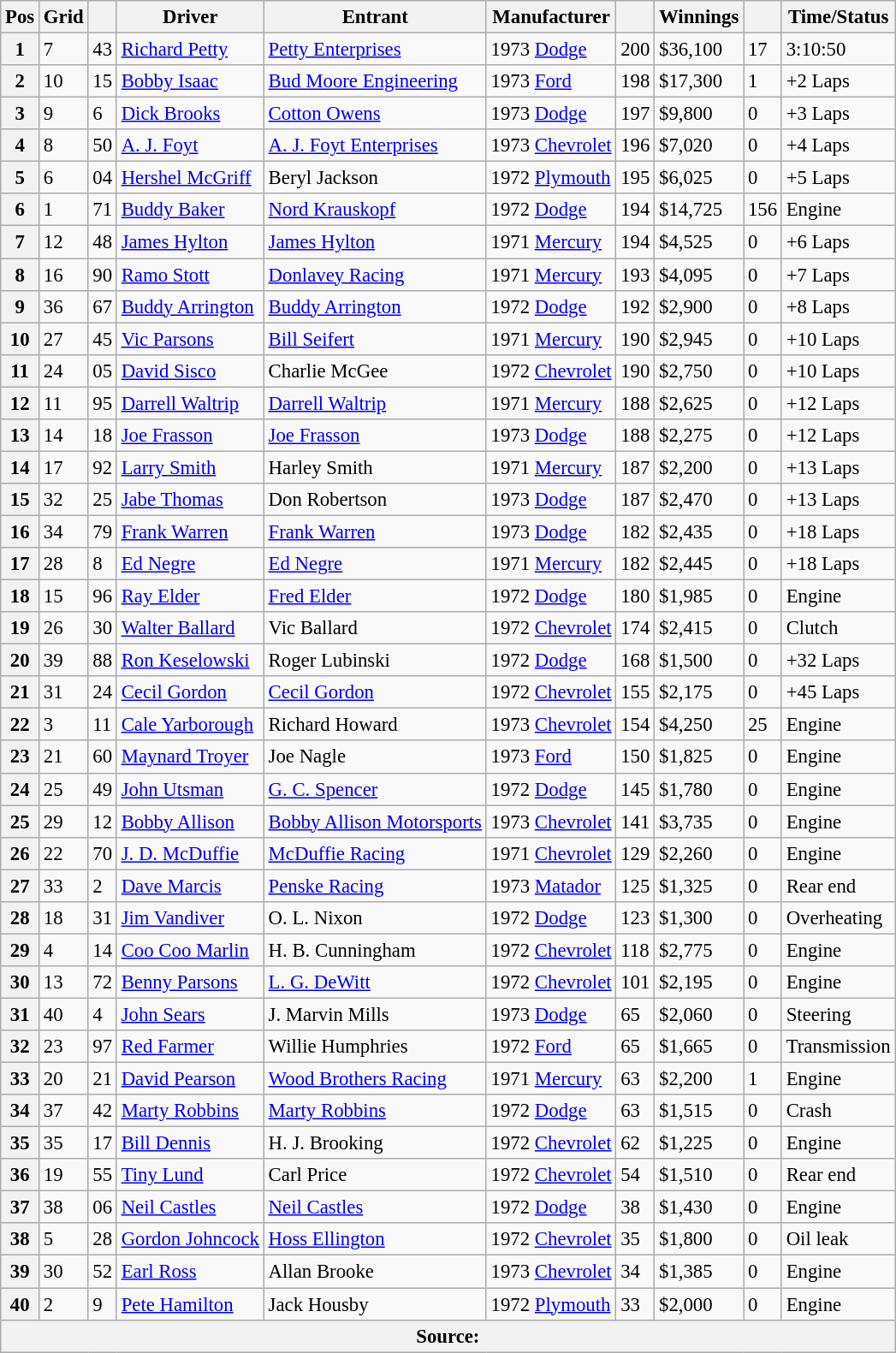<table class="sortable wikitable" style="font-size:95%">
<tr>
<th>Pos</th>
<th>Grid</th>
<th></th>
<th>Driver</th>
<th>Entrant</th>
<th>Manufacturer</th>
<th></th>
<th>Winnings</th>
<th></th>
<th>Time/Status</th>
</tr>
<tr>
<th>1</th>
<td>7</td>
<td>43</td>
<td><a href='#'>Richard Petty</a></td>
<td><a href='#'>Petty Enterprises</a></td>
<td>1973 <a href='#'>Dodge</a></td>
<td>200</td>
<td>$36,100</td>
<td>17</td>
<td>3:10:50</td>
</tr>
<tr>
<th>2</th>
<td>10</td>
<td>15</td>
<td><a href='#'>Bobby Isaac</a></td>
<td><a href='#'>Bud Moore Engineering</a></td>
<td>1973 <a href='#'>Ford</a></td>
<td>198</td>
<td>$17,300</td>
<td>1</td>
<td>+2 Laps</td>
</tr>
<tr>
<th>3</th>
<td>9</td>
<td>6</td>
<td><a href='#'>Dick Brooks</a></td>
<td><a href='#'>Cotton Owens</a></td>
<td>1973 <a href='#'>Dodge</a></td>
<td>197</td>
<td>$9,800</td>
<td>0</td>
<td>+3 Laps</td>
</tr>
<tr>
<th>4</th>
<td>8</td>
<td>50</td>
<td><a href='#'>A. J. Foyt</a></td>
<td><a href='#'>A. J. Foyt Enterprises</a></td>
<td>1973 <a href='#'>Chevrolet</a></td>
<td>196</td>
<td>$7,020</td>
<td>0</td>
<td>+4 Laps</td>
</tr>
<tr>
<th>5</th>
<td>6</td>
<td>04</td>
<td><a href='#'>Hershel McGriff</a></td>
<td>Beryl Jackson</td>
<td>1972 <a href='#'>Plymouth</a></td>
<td>195</td>
<td>$6,025</td>
<td>0</td>
<td>+5 Laps</td>
</tr>
<tr>
<th>6</th>
<td>1</td>
<td>71</td>
<td><a href='#'>Buddy Baker</a></td>
<td><a href='#'>Nord Krauskopf</a></td>
<td>1972 <a href='#'>Dodge</a></td>
<td>194</td>
<td>$14,725</td>
<td>156</td>
<td>Engine</td>
</tr>
<tr>
<th>7</th>
<td>12</td>
<td>48</td>
<td><a href='#'>James Hylton</a></td>
<td><a href='#'>James Hylton</a></td>
<td>1971 <a href='#'>Mercury</a></td>
<td>194</td>
<td>$4,525</td>
<td>0</td>
<td>+6 Laps</td>
</tr>
<tr>
<th>8</th>
<td>16</td>
<td>90</td>
<td><a href='#'>Ramo Stott</a></td>
<td><a href='#'>Donlavey Racing</a></td>
<td>1971 <a href='#'>Mercury</a></td>
<td>193</td>
<td>$4,095</td>
<td>0</td>
<td>+7 Laps</td>
</tr>
<tr>
<th>9</th>
<td>36</td>
<td>67</td>
<td><a href='#'>Buddy Arrington</a></td>
<td><a href='#'>Buddy Arrington</a></td>
<td>1972 <a href='#'>Dodge</a></td>
<td>192</td>
<td>$2,900</td>
<td>0</td>
<td>+8 Laps</td>
</tr>
<tr>
<th>10</th>
<td>27</td>
<td>45</td>
<td><a href='#'>Vic Parsons</a></td>
<td><a href='#'>Bill Seifert</a></td>
<td>1971 <a href='#'>Mercury</a></td>
<td>190</td>
<td>$2,945</td>
<td>0</td>
<td>+10 Laps</td>
</tr>
<tr>
<th>11</th>
<td>24</td>
<td>05</td>
<td><a href='#'>David Sisco</a></td>
<td>Charlie McGee</td>
<td>1972 <a href='#'>Chevrolet</a></td>
<td>190</td>
<td>$2,750</td>
<td>0</td>
<td>+10 Laps</td>
</tr>
<tr>
<th>12</th>
<td>11</td>
<td>95</td>
<td><a href='#'>Darrell Waltrip</a></td>
<td><a href='#'>Darrell Waltrip</a></td>
<td>1971 <a href='#'>Mercury</a></td>
<td>188</td>
<td>$2,625</td>
<td>0</td>
<td>+12 Laps</td>
</tr>
<tr>
<th>13</th>
<td>14</td>
<td>18</td>
<td><a href='#'>Joe Frasson</a></td>
<td><a href='#'>Joe Frasson</a></td>
<td>1973 <a href='#'>Dodge</a></td>
<td>188</td>
<td>$2,275</td>
<td>0</td>
<td>+12 Laps</td>
</tr>
<tr>
<th>14</th>
<td>17</td>
<td>92</td>
<td><a href='#'>Larry Smith</a></td>
<td>Harley Smith</td>
<td>1971 <a href='#'>Mercury</a></td>
<td>187</td>
<td>$2,200</td>
<td>0</td>
<td>+13 Laps</td>
</tr>
<tr>
<th>15</th>
<td>32</td>
<td>25</td>
<td><a href='#'>Jabe Thomas</a></td>
<td>Don Robertson</td>
<td>1973 <a href='#'>Dodge</a></td>
<td>187</td>
<td>$2,470</td>
<td>0</td>
<td>+13 Laps</td>
</tr>
<tr>
<th>16</th>
<td>34</td>
<td>79</td>
<td><a href='#'>Frank Warren</a></td>
<td><a href='#'>Frank Warren</a></td>
<td>1973 <a href='#'>Dodge</a></td>
<td>182</td>
<td>$2,435</td>
<td>0</td>
<td>+18 Laps</td>
</tr>
<tr>
<th>17</th>
<td>28</td>
<td>8</td>
<td><a href='#'>Ed Negre</a></td>
<td><a href='#'>Ed Negre</a></td>
<td>1971 <a href='#'>Mercury</a></td>
<td>182</td>
<td>$2,445</td>
<td>0</td>
<td>+18 Laps</td>
</tr>
<tr>
<th>18</th>
<td>15</td>
<td>96</td>
<td><a href='#'>Ray Elder</a></td>
<td><a href='#'>Fred Elder</a></td>
<td>1972 <a href='#'>Dodge</a></td>
<td>180</td>
<td>$1,985</td>
<td>0</td>
<td>Engine</td>
</tr>
<tr>
<th>19</th>
<td>26</td>
<td>30</td>
<td><a href='#'>Walter Ballard</a></td>
<td>Vic Ballard</td>
<td>1972 <a href='#'>Chevrolet</a></td>
<td>174</td>
<td>$2,415</td>
<td>0</td>
<td>Clutch</td>
</tr>
<tr>
<th>20</th>
<td>39</td>
<td>88</td>
<td><a href='#'>Ron Keselowski</a></td>
<td>Roger Lubinski</td>
<td>1972 <a href='#'>Dodge</a></td>
<td>168</td>
<td>$1,500</td>
<td>0</td>
<td>+32 Laps</td>
</tr>
<tr>
<th>21</th>
<td>31</td>
<td>24</td>
<td><a href='#'>Cecil Gordon</a></td>
<td><a href='#'>Cecil Gordon</a></td>
<td>1972 <a href='#'>Chevrolet</a></td>
<td>155</td>
<td>$2,175</td>
<td>0</td>
<td>+45 Laps</td>
</tr>
<tr>
<th>22</th>
<td>3</td>
<td>11</td>
<td><a href='#'>Cale Yarborough</a></td>
<td>Richard Howard</td>
<td>1973 <a href='#'>Chevrolet</a></td>
<td>154</td>
<td>$4,250</td>
<td>25</td>
<td>Engine</td>
</tr>
<tr>
<th>23</th>
<td>21</td>
<td>60</td>
<td><a href='#'>Maynard Troyer</a></td>
<td>Joe Nagle</td>
<td>1973 <a href='#'>Ford</a></td>
<td>150</td>
<td>$1,825</td>
<td>0</td>
<td>Engine</td>
</tr>
<tr>
<th>24</th>
<td>25</td>
<td>49</td>
<td><a href='#'>John Utsman</a></td>
<td><a href='#'>G. C. Spencer</a></td>
<td>1972 <a href='#'>Dodge</a></td>
<td>145</td>
<td>$1,780</td>
<td>0</td>
<td>Engine</td>
</tr>
<tr>
<th>25</th>
<td>29</td>
<td>12</td>
<td><a href='#'>Bobby Allison</a></td>
<td><a href='#'>Bobby Allison Motorsports</a></td>
<td>1973 <a href='#'>Chevrolet</a></td>
<td>141</td>
<td>$3,735</td>
<td>0</td>
<td>Engine</td>
</tr>
<tr>
<th>26</th>
<td>22</td>
<td>70</td>
<td><a href='#'>J. D. McDuffie</a></td>
<td><a href='#'>McDuffie Racing</a></td>
<td>1971 <a href='#'>Chevrolet</a></td>
<td>129</td>
<td>$2,260</td>
<td>0</td>
<td>Engine</td>
</tr>
<tr>
<th>27</th>
<td>33</td>
<td>2</td>
<td><a href='#'>Dave Marcis</a></td>
<td><a href='#'>Penske Racing</a></td>
<td>1973 <a href='#'>Matador</a></td>
<td>125</td>
<td>$1,325</td>
<td>0</td>
<td>Rear end</td>
</tr>
<tr>
<th>28</th>
<td>18</td>
<td>31</td>
<td><a href='#'>Jim Vandiver</a></td>
<td>O. L. Nixon</td>
<td>1972 <a href='#'>Dodge</a></td>
<td>123</td>
<td>$1,300</td>
<td>0</td>
<td>Overheating</td>
</tr>
<tr>
<th>29</th>
<td>4</td>
<td>14</td>
<td><a href='#'>Coo Coo Marlin</a></td>
<td>H. B. Cunningham</td>
<td>1972 <a href='#'>Chevrolet</a></td>
<td>118</td>
<td>$2,775</td>
<td>0</td>
<td>Engine</td>
</tr>
<tr>
<th>30</th>
<td>13</td>
<td>72</td>
<td><a href='#'>Benny Parsons</a></td>
<td><a href='#'>L. G. DeWitt</a></td>
<td>1972 <a href='#'>Chevrolet</a></td>
<td>101</td>
<td>$2,195</td>
<td>0</td>
<td>Engine</td>
</tr>
<tr>
<th>31</th>
<td>40</td>
<td>4</td>
<td><a href='#'>John Sears</a></td>
<td>J. Marvin Mills</td>
<td>1973 <a href='#'>Dodge</a></td>
<td>65</td>
<td>$2,060</td>
<td>0</td>
<td>Steering</td>
</tr>
<tr>
<th>32</th>
<td>23</td>
<td>97</td>
<td><a href='#'>Red Farmer</a></td>
<td>Willie Humphries</td>
<td>1972 <a href='#'>Ford</a></td>
<td>65</td>
<td>$1,665</td>
<td>0</td>
<td>Transmission</td>
</tr>
<tr>
<th>33</th>
<td>20</td>
<td>21</td>
<td><a href='#'>David Pearson</a></td>
<td><a href='#'>Wood Brothers Racing</a></td>
<td>1971 <a href='#'>Mercury</a></td>
<td>63</td>
<td>$2,200</td>
<td>1</td>
<td>Engine</td>
</tr>
<tr>
<th>34</th>
<td>37</td>
<td>42</td>
<td><a href='#'>Marty Robbins</a></td>
<td><a href='#'>Marty Robbins</a></td>
<td>1972 <a href='#'>Dodge</a></td>
<td>63</td>
<td>$1,515</td>
<td>0</td>
<td>Crash</td>
</tr>
<tr>
<th>35</th>
<td>35</td>
<td>17</td>
<td><a href='#'>Bill Dennis</a></td>
<td>H. J. Brooking</td>
<td>1972 <a href='#'>Chevrolet</a></td>
<td>62</td>
<td>$1,225</td>
<td>0</td>
<td>Engine</td>
</tr>
<tr>
<th>36</th>
<td>19</td>
<td>55</td>
<td><a href='#'>Tiny Lund</a></td>
<td>Carl Price</td>
<td>1972 <a href='#'>Chevrolet</a></td>
<td>54</td>
<td>$1,510</td>
<td>0</td>
<td>Rear end</td>
</tr>
<tr>
<th>37</th>
<td>38</td>
<td>06</td>
<td><a href='#'>Neil Castles</a></td>
<td><a href='#'>Neil Castles</a></td>
<td>1972 <a href='#'>Dodge</a></td>
<td>38</td>
<td>$1,430</td>
<td>0</td>
<td>Engine</td>
</tr>
<tr>
<th>38</th>
<td>5</td>
<td>28</td>
<td><a href='#'>Gordon Johncock</a></td>
<td><a href='#'>Hoss Ellington</a></td>
<td>1972 <a href='#'>Chevrolet</a></td>
<td>35</td>
<td>$1,800</td>
<td>0</td>
<td>Oil leak</td>
</tr>
<tr>
<th>39</th>
<td>30</td>
<td>52</td>
<td><a href='#'>Earl Ross</a></td>
<td>Allan Brooke</td>
<td>1973 <a href='#'>Chevrolet</a></td>
<td>34</td>
<td>$1,385</td>
<td>0</td>
<td>Engine</td>
</tr>
<tr>
<th>40</th>
<td>2</td>
<td>9</td>
<td><a href='#'>Pete Hamilton</a></td>
<td>Jack Housby</td>
<td>1972 <a href='#'>Plymouth</a></td>
<td>33</td>
<td>$2,000</td>
<td>0</td>
<td>Engine</td>
</tr>
<tr>
<th colspan=10>Source:</th>
</tr>
</table>
